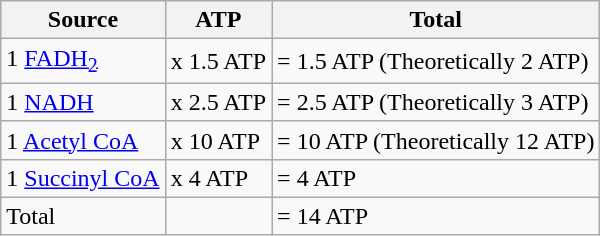<table class="wikitable">
<tr>
<th>Source</th>
<th>ATP</th>
<th>Total</th>
</tr>
<tr>
<td>1 <a href='#'>FADH<sub>2</sub></a></td>
<td>x 1.5 ATP</td>
<td>= 1.5 ATP (Theoretically 2 ATP)</td>
</tr>
<tr>
<td>1 <a href='#'>NADH</a></td>
<td>x 2.5 ATP</td>
<td>= 2.5 ATP (Theoretically 3 ATP)</td>
</tr>
<tr>
<td>1 <a href='#'>Acetyl CoA</a></td>
<td>x 10 ATP</td>
<td>= 10 ATP (Theoretically 12 ATP)</td>
</tr>
<tr>
<td>1 <a href='#'>Succinyl CoA</a></td>
<td>x 4 ATP</td>
<td>= 4 ATP</td>
</tr>
<tr>
<td>Total</td>
<td></td>
<td>= 14 ATP</td>
</tr>
</table>
